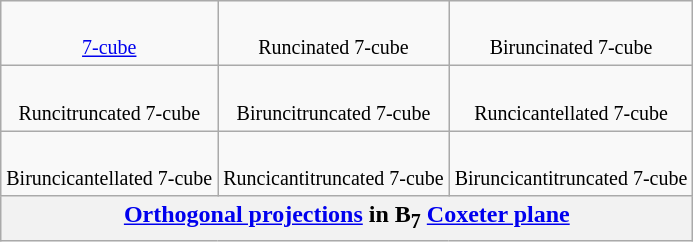<table class="wikitable floatright">
<tr align=center>
<td><br><small><a href='#'>7-cube</a></small><br></td>
<td><br><small>Runcinated 7-cube</small><br></td>
<td><br><small>Biruncinated 7-cube</small><br></td>
</tr>
<tr align=center>
<td><br><small>Runcitruncated 7-cube</small><br></td>
<td><br><small>Biruncitruncated 7-cube</small><br></td>
<td><br><small>Runcicantellated 7-cube</small><br></td>
</tr>
<tr align=center>
<td><br><small>Biruncicantellated 7-cube</small><br></td>
<td><br><small>Runcicantitruncated 7-cube</small><br></td>
<td><br><small>Biruncicantitruncated 7-cube</small><br></td>
</tr>
<tr>
<th colspan=3><a href='#'>Orthogonal projections</a> in B<sub>7</sub> <a href='#'>Coxeter plane</a></th>
</tr>
</table>
